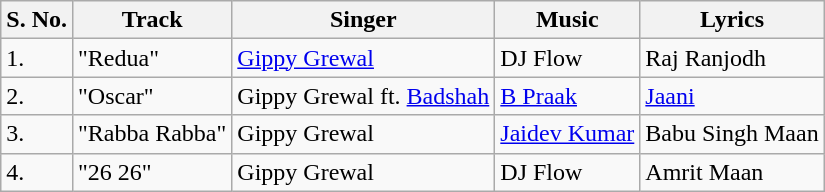<table class="wikitable">
<tr>
<th>S. No.</th>
<th>Track</th>
<th>Singer</th>
<th>Music</th>
<th>Lyrics</th>
</tr>
<tr>
<td>1.</td>
<td>"Redua"</td>
<td><a href='#'>Gippy Grewal</a></td>
<td>DJ Flow</td>
<td>Raj Ranjodh</td>
</tr>
<tr>
<td>2.</td>
<td>"Oscar"</td>
<td>Gippy Grewal ft. <a href='#'>Badshah</a></td>
<td><a href='#'>B Praak</a></td>
<td><a href='#'>Jaani</a></td>
</tr>
<tr>
<td>3.</td>
<td>"Rabba Rabba"</td>
<td>Gippy Grewal</td>
<td><a href='#'>Jaidev Kumar</a></td>
<td>Babu Singh Maan</td>
</tr>
<tr>
<td>4.</td>
<td>"26 26"</td>
<td>Gippy Grewal</td>
<td>DJ Flow</td>
<td>Amrit Maan</td>
</tr>
</table>
